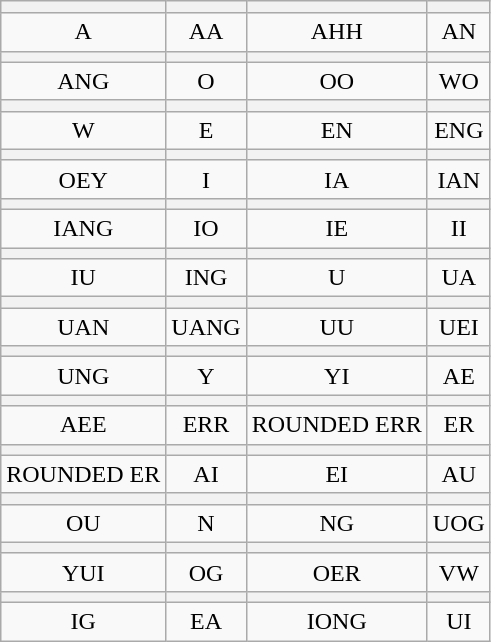<table class="wikitable">
<tr align="center" style="font-size: 18px">
<th></th>
<th></th>
<th></th>
<th></th>
</tr>
<tr align="center">
<td>A</td>
<td>AA</td>
<td>AHH</td>
<td>AN</td>
</tr>
<tr align="center">
<th></th>
<th></th>
<th></th>
<th></th>
</tr>
<tr align="center">
<td>ANG</td>
<td>O</td>
<td>OO</td>
<td>WO</td>
</tr>
<tr align="center">
<th></th>
<th></th>
<th></th>
<th></th>
</tr>
<tr align="center">
<td>W</td>
<td>E</td>
<td>EN</td>
<td>ENG</td>
</tr>
<tr align="center">
<th></th>
<th></th>
<th></th>
<th></th>
</tr>
<tr align="center">
<td>OEY</td>
<td>I</td>
<td>IA</td>
<td>IAN</td>
</tr>
<tr align="center">
<th></th>
<th></th>
<th></th>
<th></th>
</tr>
<tr align="center">
<td>IANG</td>
<td>IO</td>
<td>IE</td>
<td>II</td>
</tr>
<tr align="center">
<th></th>
<th></th>
<th></th>
<th></th>
</tr>
<tr align="center">
<td>IU</td>
<td>ING</td>
<td>U</td>
<td>UA</td>
</tr>
<tr align="center">
<th></th>
<th></th>
<th></th>
<th></th>
</tr>
<tr align="center">
<td>UAN</td>
<td>UANG</td>
<td>UU</td>
<td>UEI</td>
</tr>
<tr align="center">
<th></th>
<th></th>
<th></th>
<th></th>
</tr>
<tr align="center">
<td>UNG</td>
<td>Y</td>
<td>YI</td>
<td>AE</td>
</tr>
<tr align="center">
<th></th>
<th></th>
<th></th>
<th></th>
</tr>
<tr align="center">
<td>AEE</td>
<td>ERR</td>
<td>ROUNDED ERR</td>
<td>ER</td>
</tr>
<tr align="center">
<th></th>
<th></th>
<th></th>
<th></th>
</tr>
<tr align="center">
<td>ROUNDED ER</td>
<td>AI</td>
<td>EI</td>
<td>AU</td>
</tr>
<tr align="center">
<th></th>
<th></th>
<th></th>
<th></th>
</tr>
<tr align="center">
<td>OU</td>
<td>N</td>
<td>NG</td>
<td>UOG</td>
</tr>
<tr align="center">
<th></th>
<th></th>
<th></th>
<th></th>
</tr>
<tr align="center">
<td>YUI</td>
<td>OG</td>
<td>OER</td>
<td>VW</td>
</tr>
<tr align="center">
<th></th>
<th></th>
<th></th>
<th></th>
</tr>
<tr align="center">
<td>IG</td>
<td>EA</td>
<td>IONG</td>
<td>UI</td>
</tr>
</table>
